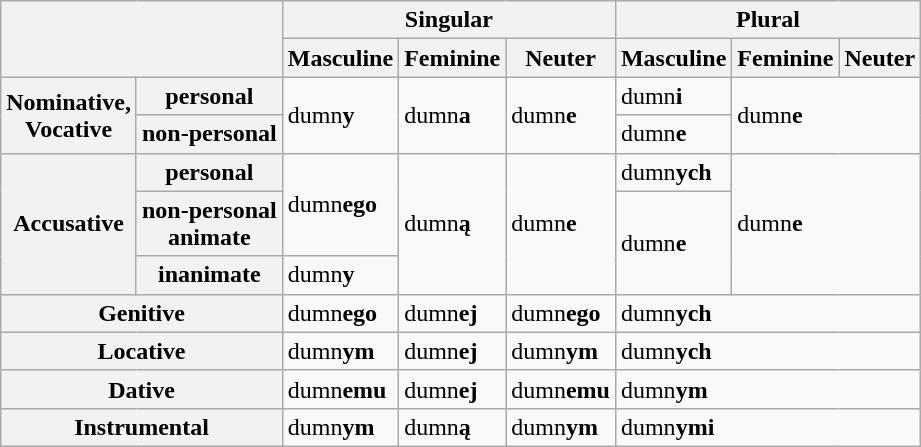<table class="wikitable">
<tr>
<th colspan="2" rowspan="2"></th>
<th colspan="3">Singular</th>
<th colspan="3">Plural</th>
</tr>
<tr>
<th>Masculine</th>
<th>Feminine</th>
<th>Neuter</th>
<th>Masculine</th>
<th>Feminine</th>
<th>Neuter</th>
</tr>
<tr>
<th rowspan="2">Nominative,<br>Vocative</th>
<th>personal</th>
<td rowspan="2">dumn<strong>y</strong></td>
<td rowspan="2">dumn<strong>a</strong></td>
<td rowspan="2">dumn<strong>e</strong></td>
<td>dumn<strong>i</strong></td>
<td colspan="2" rowspan="2">dumn<strong>e</strong></td>
</tr>
<tr>
<th>non-personal</th>
<td>dumn<strong>e</strong></td>
</tr>
<tr>
<th rowspan="3">Accusative</th>
<th>personal</th>
<td rowspan="2">dumn<strong>ego</strong></td>
<td rowspan="3">dumn<strong>ą</strong></td>
<td rowspan="3">dumn<strong>e</strong></td>
<td>dumn<strong>ych</strong></td>
<td colspan="2" rowspan="3">dumn<strong>e</strong></td>
</tr>
<tr>
<th>non-personal<br>animate</th>
<td rowspan="2">dumn<strong>e</strong></td>
</tr>
<tr>
<th>inanimate</th>
<td>dumn<strong>y</strong></td>
</tr>
<tr>
<th colspan="2">Genitive</th>
<td>dumn<strong>ego</strong></td>
<td>dumn<strong>ej</strong></td>
<td>dumn<strong>ego</strong></td>
<td colspan="3">dumn<strong>ych</strong></td>
</tr>
<tr>
<th colspan="2">Locative</th>
<td>dumn<strong>ym</strong></td>
<td>dumn<strong>ej</strong></td>
<td>dumn<strong>ym</strong></td>
<td colspan="3">dumn<strong>ych</strong></td>
</tr>
<tr>
<th colspan="2">Dative</th>
<td>dumn<strong>emu</strong></td>
<td>dumn<strong>ej</strong></td>
<td>dumn<strong>emu</strong></td>
<td colspan="3">dumn<strong>ym</strong></td>
</tr>
<tr>
<th colspan="2">Instrumental</th>
<td>dumn<strong>ym</strong></td>
<td>dumn<strong>ą</strong></td>
<td>dumn<strong>ym</strong></td>
<td colspan="3">dumn<strong>ymi</strong></td>
</tr>
</table>
